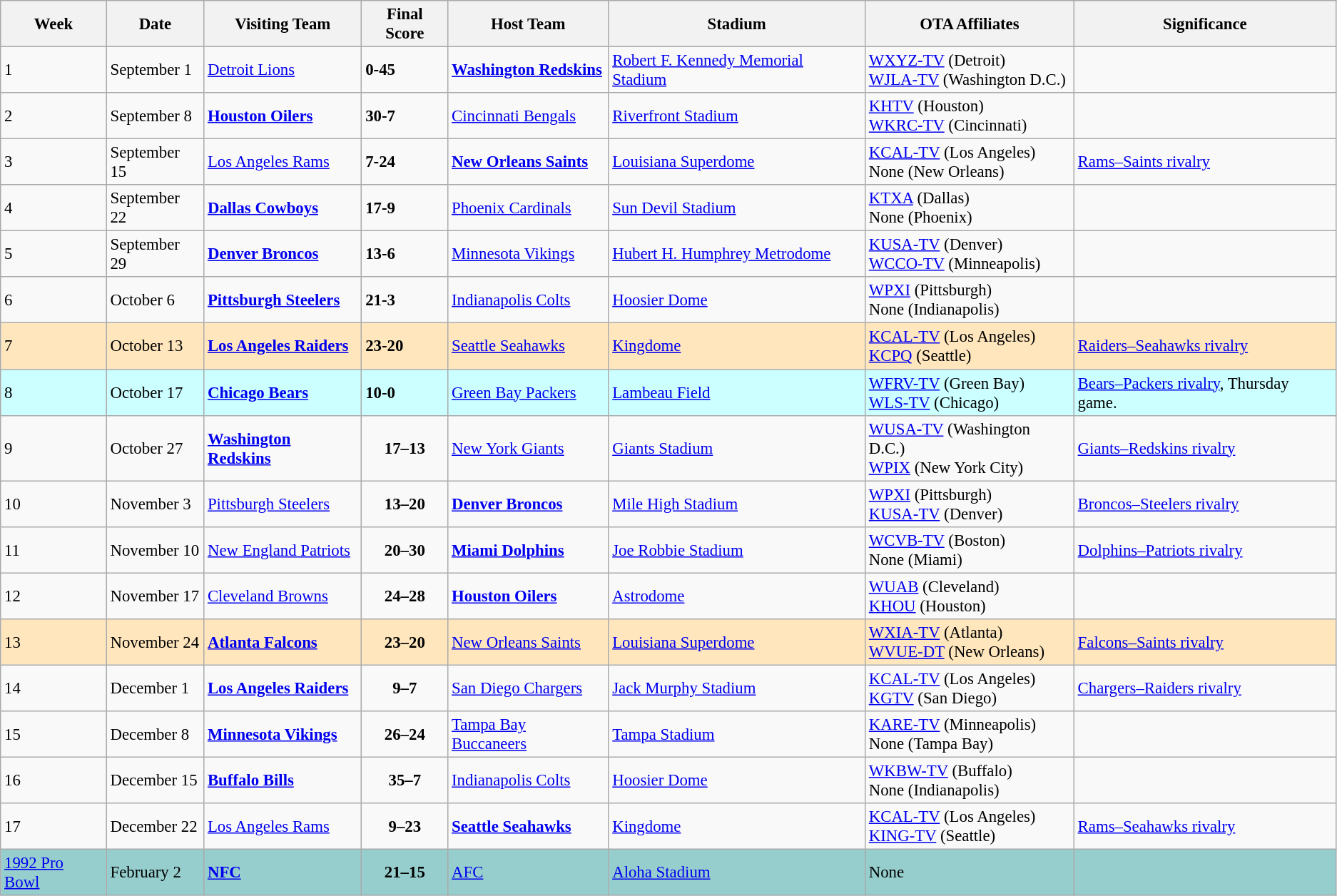<table class="wikitable" style="font-size: 95%;">
<tr>
<th>Week</th>
<th>Date</th>
<th>Visiting Team</th>
<th>Final Score</th>
<th>Host Team</th>
<th>Stadium</th>
<th>OTA Affiliates</th>
<th>Significance</th>
</tr>
<tr>
<td>1</td>
<td>September 1</td>
<td><a href='#'>Detroit Lions</a></td>
<td><strong>0-45</strong></td>
<td><strong><a href='#'>Washington Redskins</a></strong></td>
<td><a href='#'>Robert F. Kennedy Memorial Stadium</a></td>
<td><a href='#'>WXYZ-TV</a> (Detroit)<br><a href='#'>WJLA-TV</a> (Washington D.C.)</td>
<td></td>
</tr>
<tr>
<td>2</td>
<td>September 8</td>
<td><strong><a href='#'>Houston Oilers</a></strong></td>
<td><strong>30-7</strong></td>
<td><a href='#'>Cincinnati Bengals</a></td>
<td><a href='#'>Riverfront Stadium</a></td>
<td><a href='#'>KHTV</a> (Houston)<br><a href='#'>WKRC-TV</a> (Cincinnati)</td>
<td></td>
</tr>
<tr>
<td>3</td>
<td>September 15</td>
<td><a href='#'>Los Angeles Rams</a></td>
<td><strong>7-24</strong></td>
<td><strong><a href='#'>New Orleans Saints</a></strong></td>
<td><a href='#'>Louisiana Superdome</a></td>
<td><a href='#'>KCAL-TV</a> (Los Angeles)<br>None (New Orleans)</td>
<td><a href='#'>Rams–Saints rivalry</a></td>
</tr>
<tr>
<td>4</td>
<td>September 22</td>
<td><strong><a href='#'>Dallas Cowboys</a></strong></td>
<td><strong>17-9</strong></td>
<td><a href='#'>Phoenix Cardinals</a></td>
<td><a href='#'>Sun Devil Stadium</a></td>
<td><a href='#'>KTXA</a> (Dallas)<br>None (Phoenix)</td>
<td></td>
</tr>
<tr>
<td>5</td>
<td>September 29</td>
<td><strong><a href='#'>Denver Broncos</a></strong></td>
<td><strong>13-6</strong></td>
<td><a href='#'>Minnesota Vikings</a></td>
<td><a href='#'>Hubert H. Humphrey Metrodome</a></td>
<td><a href='#'>KUSA-TV</a> (Denver)<br><a href='#'>WCCO-TV</a> (Minneapolis)</td>
<td></td>
</tr>
<tr>
<td>6</td>
<td>October 6</td>
<td><strong><a href='#'>Pittsburgh Steelers</a></strong></td>
<td><strong>21-3</strong></td>
<td><a href='#'>Indianapolis Colts</a></td>
<td><a href='#'>Hoosier Dome</a></td>
<td><a href='#'>WPXI</a> (Pittsburgh)<br>None (Indianapolis)</td>
<td></td>
</tr>
<tr bgcolor="#FFE6BD">
<td>7</td>
<td>October 13</td>
<td><strong><a href='#'>Los Angeles Raiders</a></strong></td>
<td><strong>23-20</strong></td>
<td><a href='#'>Seattle Seahawks</a></td>
<td><a href='#'>Kingdome</a></td>
<td><a href='#'>KCAL-TV</a> (Los Angeles)<br><a href='#'>KCPQ</a> (Seattle)</td>
<td><a href='#'>Raiders–Seahawks rivalry</a></td>
</tr>
<tr bgcolor="#ccffff">
<td>8</td>
<td>October 17</td>
<td><strong><a href='#'>Chicago Bears</a></strong></td>
<td><strong>10-0</strong></td>
<td><a href='#'>Green Bay Packers</a></td>
<td><a href='#'>Lambeau Field</a></td>
<td><a href='#'>WFRV-TV</a> (Green Bay)<br><a href='#'>WLS-TV</a> (Chicago)</td>
<td><a href='#'>Bears–Packers rivalry</a>, Thursday game.</td>
</tr>
<tr>
<td>9</td>
<td>October 27</td>
<td><strong><a href='#'>Washington Redskins</a></strong></td>
<td align="center"><strong>17–13</strong></td>
<td><a href='#'>New York Giants</a></td>
<td><a href='#'>Giants Stadium</a></td>
<td><a href='#'>WUSA-TV</a> (Washington D.C.)<br><a href='#'>WPIX</a> (New York City)</td>
<td><a href='#'>Giants–Redskins rivalry</a></td>
</tr>
<tr>
<td>10</td>
<td>November 3</td>
<td><a href='#'>Pittsburgh Steelers</a></td>
<td align="center"><strong>13–20</strong></td>
<td><strong><a href='#'>Denver Broncos</a></strong></td>
<td><a href='#'>Mile High Stadium</a></td>
<td><a href='#'>WPXI</a> (Pittsburgh)<br><a href='#'>KUSA-TV</a> (Denver)</td>
<td><a href='#'>Broncos–Steelers rivalry</a></td>
</tr>
<tr>
<td>11</td>
<td>November 10</td>
<td><a href='#'>New England Patriots</a></td>
<td align="center"><strong>20–30</strong></td>
<td><strong><a href='#'>Miami Dolphins</a></strong></td>
<td><a href='#'>Joe Robbie Stadium</a></td>
<td><a href='#'>WCVB-TV</a> (Boston)<br>None (Miami)</td>
<td><a href='#'>Dolphins–Patriots rivalry</a></td>
</tr>
<tr>
<td>12</td>
<td>November 17</td>
<td><a href='#'>Cleveland Browns</a></td>
<td align="center"><strong>24–28</strong></td>
<td><strong><a href='#'>Houston Oilers</a></strong></td>
<td><a href='#'>Astrodome</a></td>
<td><a href='#'>WUAB</a> (Cleveland)<br><a href='#'>KHOU</a> (Houston)</td>
<td></td>
</tr>
<tr bgcolor="#FFE6BD">
<td>13</td>
<td>November 24</td>
<td><strong><a href='#'>Atlanta Falcons</a></strong></td>
<td align="center"><strong>23–20</strong></td>
<td><a href='#'>New Orleans Saints</a></td>
<td><a href='#'>Louisiana Superdome</a></td>
<td><a href='#'>WXIA-TV</a> (Atlanta)<br><a href='#'>WVUE-DT</a> (New Orleans)</td>
<td><a href='#'>Falcons–Saints rivalry</a></td>
</tr>
<tr>
<td>14</td>
<td>December 1</td>
<td><strong><a href='#'>Los Angeles Raiders</a></strong></td>
<td align="center"><strong>9–7</strong></td>
<td><a href='#'>San Diego Chargers</a></td>
<td><a href='#'>Jack Murphy Stadium</a></td>
<td><a href='#'>KCAL-TV</a> (Los Angeles)<br><a href='#'>KGTV</a> (San Diego)</td>
<td><a href='#'>Chargers–Raiders rivalry</a></td>
</tr>
<tr>
<td>15</td>
<td>December 8</td>
<td><strong><a href='#'>Minnesota Vikings</a></strong></td>
<td align="center"><strong>26–24</strong></td>
<td><a href='#'>Tampa Bay Buccaneers</a></td>
<td><a href='#'>Tampa Stadium</a></td>
<td><a href='#'>KARE-TV</a> (Minneapolis)<br>None (Tampa  Bay)</td>
<td></td>
</tr>
<tr>
<td>16</td>
<td>December 15</td>
<td><strong><a href='#'>Buffalo Bills</a></strong></td>
<td align="center"><strong>35–7</strong></td>
<td><a href='#'>Indianapolis Colts</a></td>
<td><a href='#'>Hoosier Dome</a></td>
<td><a href='#'>WKBW-TV</a> (Buffalo)<br>None (Indianapolis)</td>
<td></td>
</tr>
<tr>
<td>17</td>
<td>December 22</td>
<td><a href='#'>Los Angeles Rams</a></td>
<td align="center"><strong>9–23</strong></td>
<td><strong><a href='#'>Seattle Seahawks</a></strong></td>
<td><a href='#'>Kingdome</a></td>
<td><a href='#'>KCAL-TV</a> (Los Angeles)<br><a href='#'>KING-TV</a> (Seattle)</td>
<td><a href='#'>Rams–Seahawks rivalry</a></td>
</tr>
<tr bgcolor="#96CDCD">
<td><a href='#'>1992 Pro Bowl</a></td>
<td>February 2</td>
<td><strong><a href='#'>NFC</a></strong></td>
<td align="center"><strong>21–15</strong></td>
<td><a href='#'>AFC</a></td>
<td><a href='#'>Aloha Stadium</a></td>
<td>None</td>
<td></td>
</tr>
</table>
